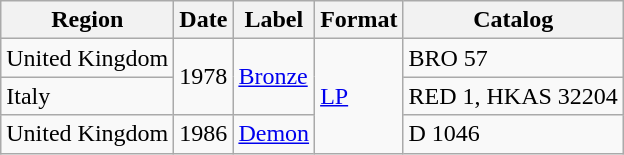<table class="wikitable">
<tr>
<th>Region</th>
<th>Date</th>
<th>Label</th>
<th>Format</th>
<th>Catalog</th>
</tr>
<tr>
<td>United Kingdom</td>
<td rowspan="2">1978</td>
<td rowspan="2"><a href='#'>Bronze</a></td>
<td rowspan="3"><a href='#'>LP</a></td>
<td>BRO 57</td>
</tr>
<tr>
<td>Italy</td>
<td>RED 1, HKAS 32204</td>
</tr>
<tr>
<td>United Kingdom</td>
<td>1986</td>
<td><a href='#'>Demon</a></td>
<td>D 1046</td>
</tr>
</table>
